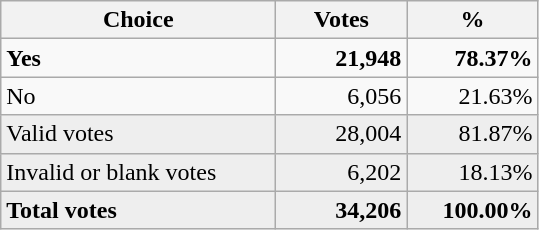<table class="wikitable">
<tr>
<th style=width:11em>Choice</th>
<th style=width:5em>Votes</th>
<th style=width:5em>%</th>
</tr>
<tr>
<td> <strong>Yes</strong></td>
<td style="text-align: right;"><strong>21,948</strong></td>
<td style="text-align: right;"><strong>78.37%</strong></td>
</tr>
<tr>
<td> No</td>
<td style="text-align: right;">6,056</td>
<td style="text-align: right;">21.63%</td>
</tr>
<tr style="background-color:#eeeeee" |>
<td>Valid votes</td>
<td style="text-align: right;">28,004</td>
<td style="text-align: right;">81.87%</td>
</tr>
<tr style="background-color:#eeeeee" |>
<td>Invalid or blank votes</td>
<td style="text-align: right;">6,202</td>
<td style="text-align: right;">18.13%</td>
</tr>
<tr style="background-color:#eeeeee" |>
<td><strong>Total votes </strong></td>
<td style="text-align: right;"><strong>34,206</strong></td>
<td style="text-align: right;"><strong>100.00%</strong></td>
</tr>
</table>
